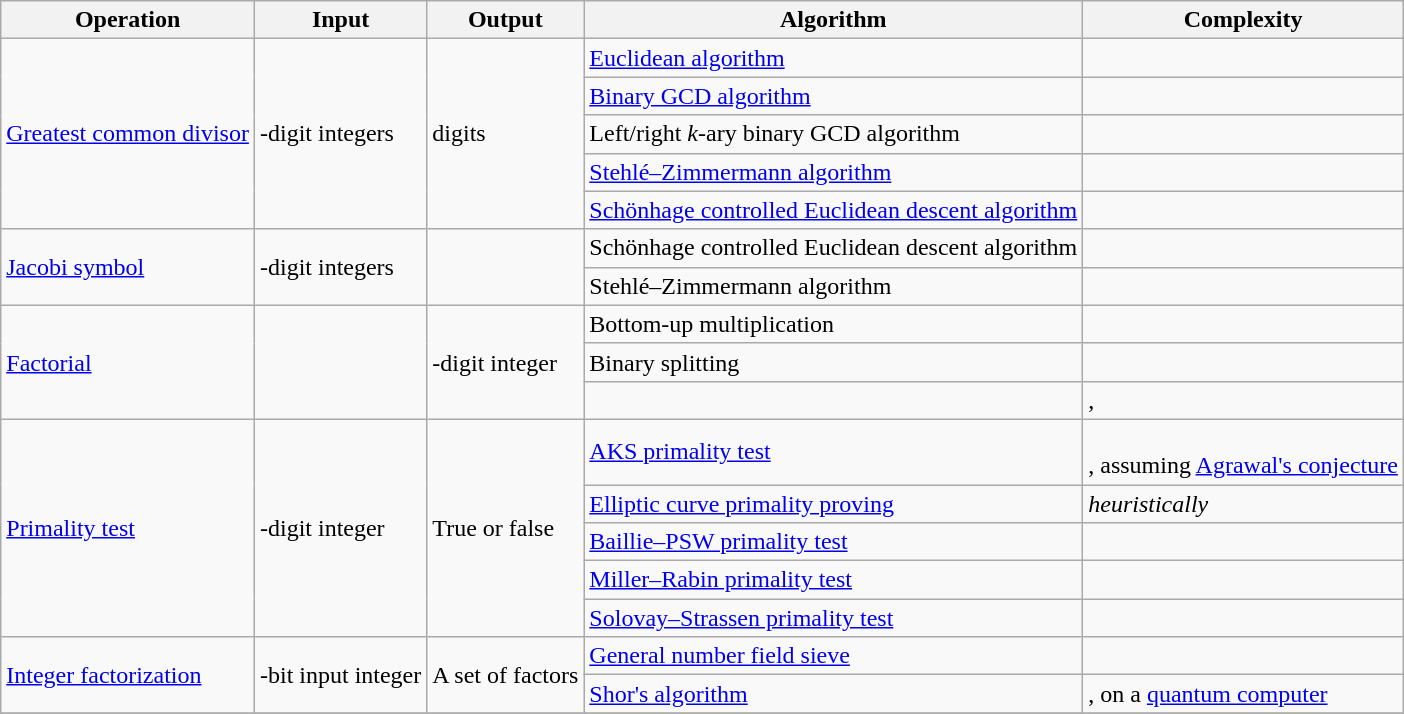<table class="wikitable">
<tr>
<th>Operation</th>
<th>Input</th>
<th>Output</th>
<th>Algorithm</th>
<th>Complexity</th>
</tr>
<tr>
<td rowspan=5><a href='#'>Greatest common divisor</a></td>
<td rowspan=5>-digit integers</td>
<td rowspan=5> digits</td>
<td><a href='#'>Euclidean algorithm</a></td>
<td></td>
</tr>
<tr>
<td><a href='#'>Binary GCD algorithm</a></td>
<td></td>
</tr>
<tr>
<td>Left/right <em>k</em>-ary binary GCD algorithm</td>
<td></td>
</tr>
<tr>
<td><a href='#'>Stehlé–Zimmermann algorithm</a></td>
<td></td>
</tr>
<tr>
<td><a href='#'>Schönhage controlled Euclidean descent algorithm</a></td>
<td></td>
</tr>
<tr>
<td rowspan=2><a href='#'>Jacobi symbol</a></td>
<td rowspan=2>-digit integers</td>
<td rowspan=2></td>
<td>Schönhage controlled Euclidean descent algorithm</td>
<td></td>
</tr>
<tr>
<td>Stehlé–Zimmermann algorithm</td>
<td></td>
</tr>
<tr>
<td rowspan=3><a href='#'>Factorial</a></td>
<td rowspan=3></td>
<td rowspan=3>-digit integer</td>
<td>Bottom-up multiplication</td>
<td></td>
</tr>
<tr>
<td>Binary splitting</td>
<td></td>
</tr>
<tr>
<td></td>
<td>,<br></td>
</tr>
<tr>
<td rowspan=5><a href='#'>Primality test</a></td>
<td rowspan=5>-digit integer</td>
<td rowspan=5>True or false</td>
<td><a href='#'>AKS primality test</a></td>
<td><br>, assuming <a href='#'>Agrawal's conjecture</a></td>
</tr>
<tr>
<td><a href='#'>Elliptic curve primality proving</a></td>
<td> <em>heuristically</em></td>
</tr>
<tr>
<td><a href='#'>Baillie–PSW primality test</a></td>
<td></td>
</tr>
<tr>
<td><a href='#'>Miller–Rabin primality test</a></td>
<td></td>
</tr>
<tr>
<td><a href='#'>Solovay–Strassen primality test</a></td>
<td></td>
</tr>
<tr>
<td rowspan=2><a href='#'>Integer factorization</a></td>
<td rowspan=2>-bit input integer</td>
<td rowspan=2>A set of factors</td>
<td><a href='#'>General number field sieve</a></td>
<td></td>
</tr>
<tr>
<td><a href='#'>Shor's algorithm</a></td>
<td>, on a <a href='#'>quantum computer</a></td>
</tr>
<tr>
</tr>
</table>
